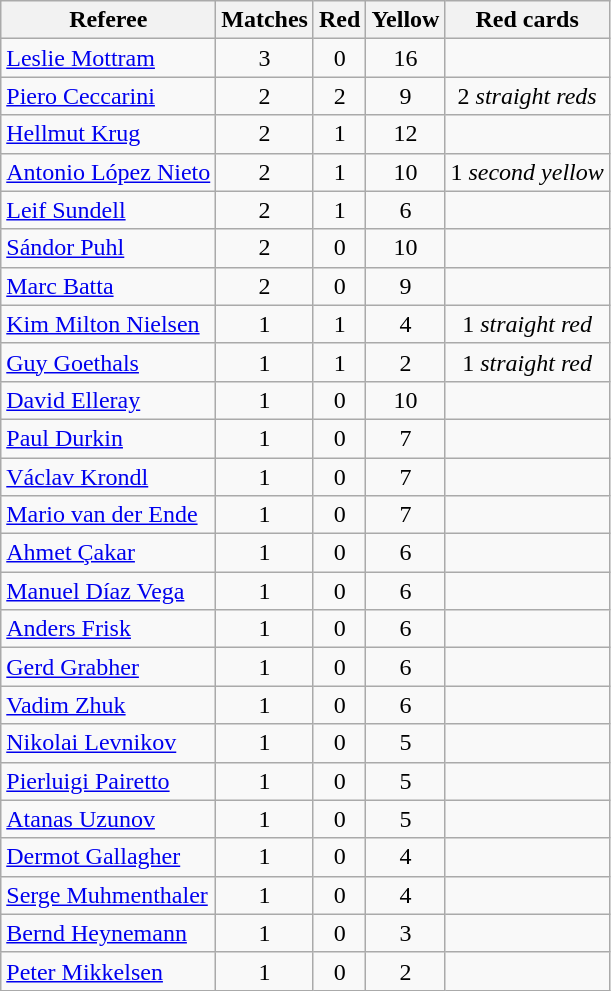<table class="wikitable" style="text-align:center">
<tr>
<th>Referee</th>
<th>Matches</th>
<th> Red</th>
<th> Yellow</th>
<th>Red cards</th>
</tr>
<tr>
<td align="left"> <a href='#'>Leslie Mottram</a></td>
<td>3</td>
<td>0</td>
<td>16</td>
<td></td>
</tr>
<tr>
<td align="left"> <a href='#'>Piero Ceccarini</a></td>
<td>2</td>
<td>2</td>
<td>9</td>
<td>2 <em>straight reds</em></td>
</tr>
<tr>
<td align="left"> <a href='#'>Hellmut Krug</a></td>
<td>2</td>
<td>1</td>
<td>12</td>
<td></td>
</tr>
<tr>
<td align="left"> <a href='#'>Antonio López Nieto</a></td>
<td>2</td>
<td>1</td>
<td>10</td>
<td>1 <em>second yellow</em></td>
</tr>
<tr>
<td align="left"> <a href='#'>Leif Sundell</a></td>
<td>2</td>
<td>1</td>
<td>6</td>
<td></td>
</tr>
<tr>
<td align="left"> <a href='#'>Sándor Puhl</a></td>
<td>2</td>
<td>0</td>
<td>10</td>
<td></td>
</tr>
<tr>
<td align="left"> <a href='#'>Marc Batta</a></td>
<td>2</td>
<td>0</td>
<td>9</td>
<td></td>
</tr>
<tr>
<td align="left"> <a href='#'>Kim Milton Nielsen</a></td>
<td>1</td>
<td>1</td>
<td>4</td>
<td>1 <em>straight red</em></td>
</tr>
<tr>
<td align="left"> <a href='#'>Guy Goethals</a></td>
<td>1</td>
<td>1</td>
<td>2</td>
<td>1 <em>straight red</em></td>
</tr>
<tr>
<td align="left"> <a href='#'>David Elleray</a></td>
<td>1</td>
<td>0</td>
<td>10</td>
<td></td>
</tr>
<tr>
<td align="left"> <a href='#'>Paul Durkin</a></td>
<td>1</td>
<td>0</td>
<td>7</td>
<td></td>
</tr>
<tr>
<td align="left"> <a href='#'>Václav Krondl</a></td>
<td>1</td>
<td>0</td>
<td>7</td>
<td></td>
</tr>
<tr>
<td align="left"> <a href='#'>Mario van der Ende</a></td>
<td>1</td>
<td>0</td>
<td>7</td>
<td></td>
</tr>
<tr>
<td align="left"> <a href='#'>Ahmet Çakar</a></td>
<td>1</td>
<td>0</td>
<td>6</td>
<td></td>
</tr>
<tr>
<td align="left"> <a href='#'>Manuel Díaz Vega</a></td>
<td>1</td>
<td>0</td>
<td>6</td>
<td></td>
</tr>
<tr>
<td align="left"> <a href='#'>Anders Frisk</a></td>
<td>1</td>
<td>0</td>
<td>6</td>
<td></td>
</tr>
<tr>
<td align="left"> <a href='#'>Gerd Grabher</a></td>
<td>1</td>
<td>0</td>
<td>6</td>
<td></td>
</tr>
<tr>
<td align="left"> <a href='#'>Vadim Zhuk</a></td>
<td>1</td>
<td>0</td>
<td>6</td>
<td></td>
</tr>
<tr>
<td align="left"> <a href='#'>Nikolai Levnikov</a></td>
<td>1</td>
<td>0</td>
<td>5</td>
<td></td>
</tr>
<tr>
<td align="left"> <a href='#'>Pierluigi Pairetto</a></td>
<td>1</td>
<td>0</td>
<td>5</td>
<td></td>
</tr>
<tr>
<td align="left"> <a href='#'>Atanas Uzunov</a></td>
<td>1</td>
<td>0</td>
<td>5</td>
<td></td>
</tr>
<tr>
<td align="left"> <a href='#'>Dermot Gallagher</a></td>
<td>1</td>
<td>0</td>
<td>4</td>
<td></td>
</tr>
<tr>
<td align="left"> <a href='#'>Serge Muhmenthaler</a></td>
<td>1</td>
<td>0</td>
<td>4</td>
<td></td>
</tr>
<tr>
<td align="left"> <a href='#'>Bernd Heynemann</a></td>
<td>1</td>
<td>0</td>
<td>3</td>
<td></td>
</tr>
<tr>
<td align="left"> <a href='#'>Peter Mikkelsen</a></td>
<td>1</td>
<td>0</td>
<td>2</td>
<td></td>
</tr>
</table>
